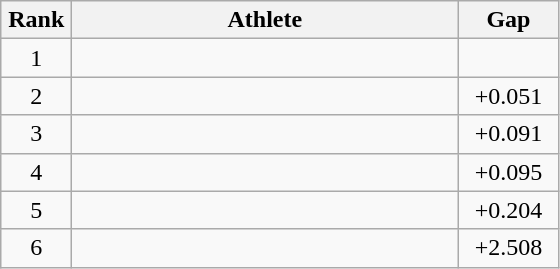<table class=wikitable style="text-align:center">
<tr>
<th width=40>Rank</th>
<th width=250>Athlete</th>
<th width=60>Gap</th>
</tr>
<tr>
<td>1</td>
<td align=left></td>
<td></td>
</tr>
<tr>
<td>2</td>
<td align=left></td>
<td>+0.051</td>
</tr>
<tr>
<td>3</td>
<td align=left></td>
<td>+0.091</td>
</tr>
<tr>
<td>4</td>
<td align=left></td>
<td>+0.095</td>
</tr>
<tr>
<td>5</td>
<td align=left></td>
<td>+0.204</td>
</tr>
<tr>
<td>6</td>
<td align=left></td>
<td>+2.508</td>
</tr>
</table>
